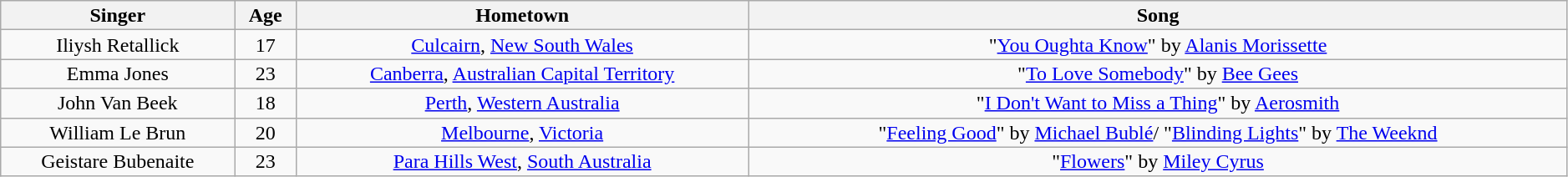<table class="wikitable plainrowheaders" style="text-align:center; line-height:16px; width:99%;">
<tr>
<th scope="col">Singer</th>
<th>Age</th>
<th>Hometown</th>
<th scope="col">Song</th>
</tr>
<tr>
<td>Iliysh Retallick</td>
<td>17</td>
<td><a href='#'>Culcairn</a>, <a href='#'>New South Wales</a></td>
<td>"<a href='#'>You Oughta Know</a>" by <a href='#'>Alanis Morissette</a></td>
</tr>
<tr>
<td>Emma Jones</td>
<td>23</td>
<td><a href='#'>Canberra</a>, <a href='#'>Australian Capital Territory</a></td>
<td>"<a href='#'>To Love Somebody</a>" by <a href='#'>Bee Gees</a></td>
</tr>
<tr>
<td>John Van Beek</td>
<td>18</td>
<td><a href='#'>Perth</a>, <a href='#'>Western Australia</a></td>
<td>"<a href='#'>I Don't Want to Miss a Thing</a>" by <a href='#'>Aerosmith</a></td>
</tr>
<tr>
<td>William Le Brun</td>
<td>20</td>
<td><a href='#'>Melbourne</a>, <a href='#'>Victoria</a></td>
<td>"<a href='#'>Feeling Good</a>" by <a href='#'>Michael Bublé</a>/ "<a href='#'>Blinding Lights</a>" by <a href='#'>The Weeknd</a></td>
</tr>
<tr>
<td>Geistare Bubenaite</td>
<td>23</td>
<td><a href='#'>Para Hills West</a>, <a href='#'>South Australia</a></td>
<td>"<a href='#'>Flowers</a>" by <a href='#'>Miley Cyrus</a></td>
</tr>
</table>
